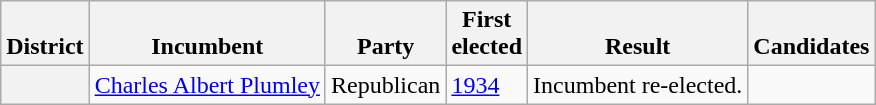<table class=wikitable>
<tr valign=bottom>
<th>District</th>
<th>Incumbent</th>
<th>Party</th>
<th>First<br>elected</th>
<th>Result</th>
<th>Candidates</th>
</tr>
<tr>
<th></th>
<td><a href='#'>Charles Albert Plumley</a></td>
<td>Republican</td>
<td><a href='#'>1934</a></td>
<td>Incumbent re-elected.</td>
<td nowrap></td>
</tr>
</table>
